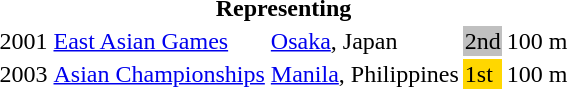<table>
<tr>
<th colspan="5">Representing </th>
</tr>
<tr>
<td>2001</td>
<td><a href='#'>East Asian Games</a></td>
<td><a href='#'>Osaka</a>, Japan</td>
<td bgcolor="silver">2nd</td>
<td>100 m</td>
</tr>
<tr>
<td>2003</td>
<td><a href='#'>Asian Championships</a></td>
<td><a href='#'>Manila</a>, Philippines</td>
<td bgcolor="gold">1st</td>
<td>100 m</td>
</tr>
</table>
